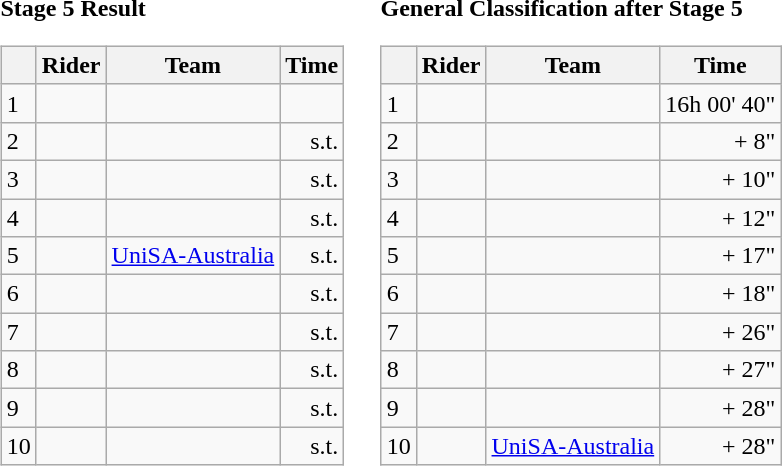<table>
<tr>
<td><strong>Stage 5 Result</strong><br><table class="wikitable">
<tr>
<th></th>
<th>Rider</th>
<th>Team</th>
<th>Time</th>
</tr>
<tr>
<td>1</td>
<td></td>
<td></td>
<td align="right"></td>
</tr>
<tr>
<td>2</td>
<td></td>
<td></td>
<td align="right">s.t.</td>
</tr>
<tr>
<td>3</td>
<td></td>
<td></td>
<td align="right">s.t.</td>
</tr>
<tr>
<td>4</td>
<td></td>
<td></td>
<td align="right">s.t.</td>
</tr>
<tr>
<td>5</td>
<td> </td>
<td><a href='#'>UniSA-Australia</a></td>
<td align="right">s.t.</td>
</tr>
<tr>
<td>6</td>
<td></td>
<td></td>
<td align="right">s.t.</td>
</tr>
<tr>
<td>7</td>
<td></td>
<td></td>
<td align="right">s.t.</td>
</tr>
<tr>
<td>8</td>
<td></td>
<td></td>
<td align="right">s.t.</td>
</tr>
<tr>
<td>9</td>
<td></td>
<td></td>
<td align="right">s.t.</td>
</tr>
<tr>
<td>10</td>
<td></td>
<td></td>
<td align="right">s.t.</td>
</tr>
</table>
</td>
<td></td>
<td><strong>General Classification after Stage 5</strong><br><table class="wikitable">
<tr>
<th></th>
<th>Rider</th>
<th>Team</th>
<th>Time</th>
</tr>
<tr>
<td>1</td>
<td>  </td>
<td></td>
<td align="right">16h 00' 40"</td>
</tr>
<tr>
<td>2</td>
<td> </td>
<td></td>
<td align="right">+ 8"</td>
</tr>
<tr>
<td>3</td>
<td></td>
<td></td>
<td align="right">+ 10"</td>
</tr>
<tr>
<td>4</td>
<td></td>
<td></td>
<td align="right">+ 12"</td>
</tr>
<tr>
<td>5</td>
<td></td>
<td></td>
<td align="right">+ 17"</td>
</tr>
<tr>
<td>6</td>
<td></td>
<td></td>
<td align="right">+ 18"</td>
</tr>
<tr>
<td>7</td>
<td></td>
<td></td>
<td align="right">+ 26"</td>
</tr>
<tr>
<td>8</td>
<td></td>
<td></td>
<td align="right">+ 27"</td>
</tr>
<tr>
<td>9</td>
<td></td>
<td></td>
<td align="right">+ 28"</td>
</tr>
<tr>
<td>10</td>
<td> </td>
<td><a href='#'>UniSA-Australia</a></td>
<td align="right">+ 28"</td>
</tr>
</table>
</td>
</tr>
</table>
